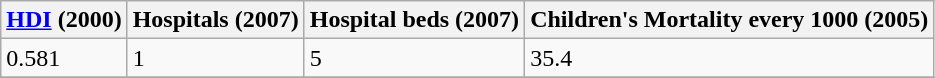<table class="wikitable" border="1">
<tr>
<th><a href='#'>HDI</a> (2000)</th>
<th>Hospitals (2007)</th>
<th>Hospital beds (2007)</th>
<th>Children's Mortality every 1000 (2005)</th>
</tr>
<tr>
<td>0.581</td>
<td>1</td>
<td>5</td>
<td>35.4</td>
</tr>
<tr>
</tr>
</table>
